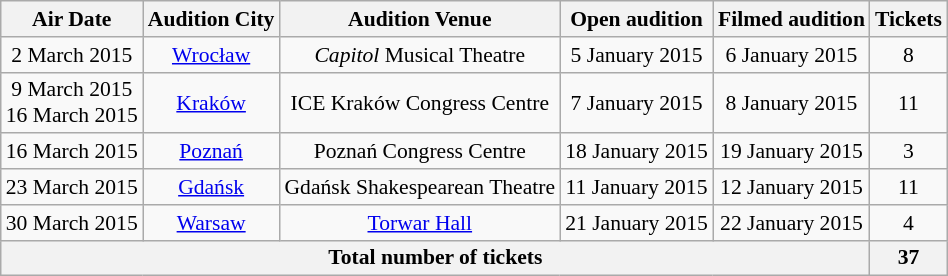<table class="wikitable" style="font-size:90%; text-align:center">
<tr>
<th>Air Date</th>
<th>Audition City</th>
<th>Audition Venue</th>
<th>Open audition</th>
<th>Filmed audition</th>
<th>Tickets</th>
</tr>
<tr>
<td>2 March 2015</td>
<td><a href='#'>Wrocław</a></td>
<td><em>Capitol</em> Musical Theatre</td>
<td>5 January 2015</td>
<td>6 January 2015</td>
<td>8</td>
</tr>
<tr>
<td>9 March 2015<br>16 March 2015</td>
<td><a href='#'>Kraków</a></td>
<td>ICE Kraków Congress Centre</td>
<td>7 January 2015</td>
<td>8 January 2015</td>
<td>11</td>
</tr>
<tr>
<td>16 March 2015</td>
<td><a href='#'>Poznań</a></td>
<td>Poznań Congress Centre</td>
<td>18 January 2015</td>
<td>19 January 2015</td>
<td>3</td>
</tr>
<tr>
<td>23 March 2015</td>
<td><a href='#'>Gdańsk</a></td>
<td>Gdańsk Shakespearean Theatre</td>
<td>11 January 2015</td>
<td>12 January 2015</td>
<td>11</td>
</tr>
<tr>
<td>30 March 2015</td>
<td><a href='#'>Warsaw</a></td>
<td><a href='#'>Torwar Hall</a></td>
<td>21 January 2015</td>
<td>22 January 2015</td>
<td>4</td>
</tr>
<tr>
<th colspan="5">Total number of tickets</th>
<th>37</th>
</tr>
</table>
